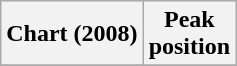<table class="wikitable sortable">
<tr>
<th>Chart (2008)</th>
<th>Peak<br>position</th>
</tr>
<tr>
</tr>
</table>
